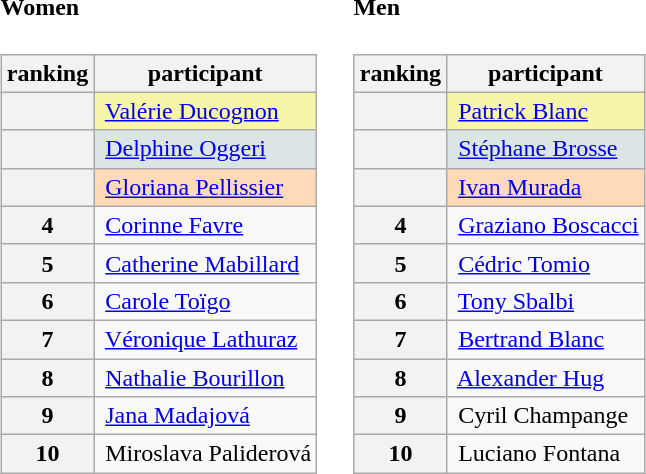<table>
<tr>
<td><br><h4>Women</h4><table class="wikitable">
<tr>
<th>ranking</th>
<th>participant</th>
</tr>
<tr>
<th bgcolor="gold"></th>
<td bgcolor="#F7F6A8"> <a href='#'>Valérie Ducognon</a></td>
</tr>
<tr>
<th bgcolor="silver"></th>
<td bgcolor="#DCE5E5"> <a href='#'>Delphine Oggeri</a></td>
</tr>
<tr>
<th bgcolor="#cc9966"></th>
<td bgcolor="#FFDAB9"> <a href='#'>Gloriana Pellissier</a></td>
</tr>
<tr>
<th>4</th>
<td> <a href='#'>Corinne Favre</a></td>
</tr>
<tr>
<th>5</th>
<td> <a href='#'>Catherine Mabillard</a></td>
</tr>
<tr>
<th>6</th>
<td> <a href='#'>Carole Toïgo</a></td>
</tr>
<tr>
<th>7</th>
<td> <a href='#'>Véronique Lathuraz</a></td>
</tr>
<tr>
<th>8</th>
<td> <a href='#'>Nathalie Bourillon</a></td>
</tr>
<tr>
<th>9</th>
<td> <a href='#'>Jana Madajová</a></td>
</tr>
<tr>
<th>10</th>
<td> Miroslava Paliderová</td>
</tr>
</table>
</td>
<td></td>
<td><br><h4>Men</h4><table class="wikitable">
<tr>
<th>ranking</th>
<th>participant</th>
</tr>
<tr>
<th bgcolor="gold"></th>
<td bgcolor="#F7F6A8"> <a href='#'>Patrick Blanc</a></td>
</tr>
<tr>
<th bgcolor="silver"></th>
<td bgcolor="#DCE5E5"> <a href='#'>Stéphane Brosse</a></td>
</tr>
<tr>
<th bgcolor="#cc9966"></th>
<td bgcolor="#FFDAB9"> <a href='#'>Ivan Murada</a></td>
</tr>
<tr>
<th>4</th>
<td> <a href='#'>Graziano Boscacci</a></td>
</tr>
<tr>
<th>5</th>
<td> <a href='#'>Cédric Tomio</a></td>
</tr>
<tr>
<th>6</th>
<td> <a href='#'>Tony Sbalbi</a></td>
</tr>
<tr>
<th>7</th>
<td> <a href='#'>Bertrand Blanc</a></td>
</tr>
<tr>
<th>8</th>
<td> <a href='#'>Alexander Hug</a></td>
</tr>
<tr>
<th>9</th>
<td> Cyril Champange</td>
</tr>
<tr>
<th>10</th>
<td> Luciano Fontana</td>
</tr>
</table>
</td>
</tr>
</table>
